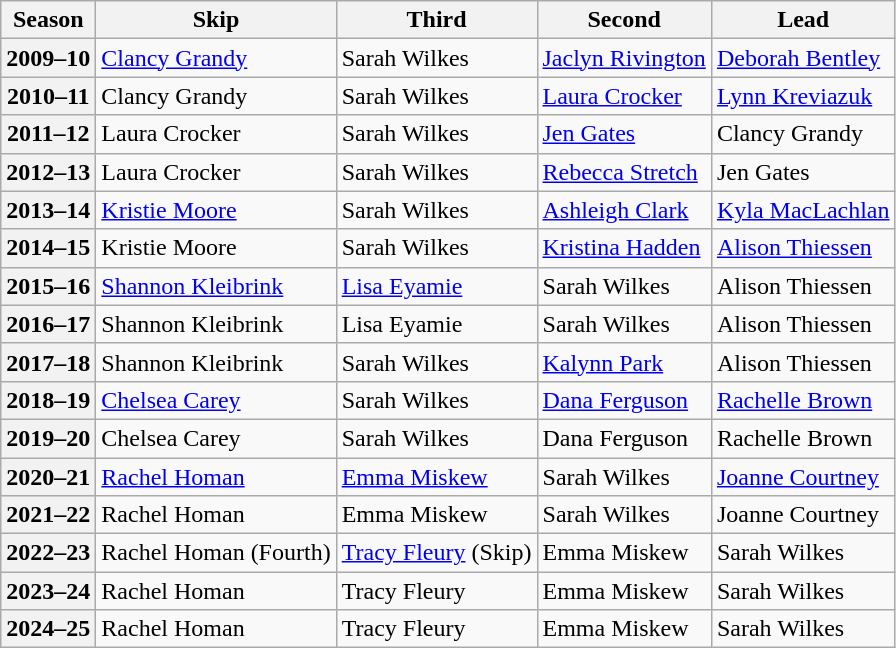<table class="wikitable">
<tr>
<th scope="col">Season</th>
<th scope="col">Skip</th>
<th scope="col">Third</th>
<th scope="col">Second</th>
<th scope="col">Lead</th>
</tr>
<tr>
<th scope="row">2009–10</th>
<td><a href='#'>Clancy Grandy</a></td>
<td>Sarah Wilkes</td>
<td><a href='#'>Jaclyn Rivington</a></td>
<td><a href='#'>Deborah Bentley</a></td>
</tr>
<tr>
<th scope="row">2010–11</th>
<td>Clancy Grandy</td>
<td>Sarah Wilkes</td>
<td><a href='#'>Laura Crocker</a></td>
<td><a href='#'>Lynn Kreviazuk</a></td>
</tr>
<tr>
<th scope="row">2011–12</th>
<td>Laura Crocker</td>
<td>Sarah Wilkes</td>
<td><a href='#'>Jen Gates</a></td>
<td>Clancy Grandy</td>
</tr>
<tr>
<th scope="row">2012–13</th>
<td>Laura Crocker</td>
<td>Sarah Wilkes</td>
<td><a href='#'>Rebecca Stretch</a></td>
<td>Jen Gates</td>
</tr>
<tr>
<th scope="row">2013–14</th>
<td><a href='#'>Kristie Moore</a></td>
<td>Sarah Wilkes</td>
<td><a href='#'>Ashleigh Clark</a></td>
<td><a href='#'>Kyla MacLachlan</a></td>
</tr>
<tr>
<th scope="row">2014–15</th>
<td>Kristie Moore</td>
<td>Sarah Wilkes</td>
<td><a href='#'>Kristina Hadden</a></td>
<td><a href='#'>Alison Thiessen</a></td>
</tr>
<tr>
<th scope="row">2015–16</th>
<td><a href='#'>Shannon Kleibrink</a></td>
<td><a href='#'>Lisa Eyamie</a></td>
<td>Sarah Wilkes</td>
<td>Alison Thiessen</td>
</tr>
<tr>
<th scope="row">2016–17</th>
<td>Shannon Kleibrink</td>
<td>Lisa Eyamie</td>
<td>Sarah Wilkes</td>
<td>Alison Thiessen</td>
</tr>
<tr>
<th scope="row">2017–18</th>
<td>Shannon Kleibrink</td>
<td>Sarah Wilkes</td>
<td><a href='#'>Kalynn Park</a></td>
<td>Alison Thiessen</td>
</tr>
<tr>
<th scope="row">2018–19</th>
<td><a href='#'>Chelsea Carey</a></td>
<td>Sarah Wilkes</td>
<td><a href='#'>Dana Ferguson</a></td>
<td><a href='#'>Rachelle Brown</a></td>
</tr>
<tr>
<th scope="row">2019–20</th>
<td>Chelsea Carey</td>
<td>Sarah Wilkes</td>
<td>Dana Ferguson</td>
<td>Rachelle Brown</td>
</tr>
<tr>
<th scope="row">2020–21</th>
<td><a href='#'>Rachel Homan</a></td>
<td><a href='#'>Emma Miskew</a></td>
<td>Sarah Wilkes</td>
<td><a href='#'>Joanne Courtney</a></td>
</tr>
<tr>
<th scope="row">2021–22</th>
<td>Rachel Homan</td>
<td>Emma Miskew</td>
<td>Sarah Wilkes</td>
<td>Joanne Courtney</td>
</tr>
<tr>
<th scope="row">2022–23</th>
<td>Rachel Homan (Fourth)</td>
<td><a href='#'>Tracy Fleury</a> (Skip)</td>
<td>Emma Miskew</td>
<td>Sarah Wilkes</td>
</tr>
<tr>
<th scope="row">2023–24</th>
<td>Rachel Homan</td>
<td>Tracy Fleury</td>
<td>Emma Miskew</td>
<td>Sarah Wilkes</td>
</tr>
<tr>
<th scope="row">2024–25</th>
<td>Rachel Homan</td>
<td>Tracy Fleury</td>
<td>Emma Miskew</td>
<td>Sarah Wilkes</td>
</tr>
</table>
